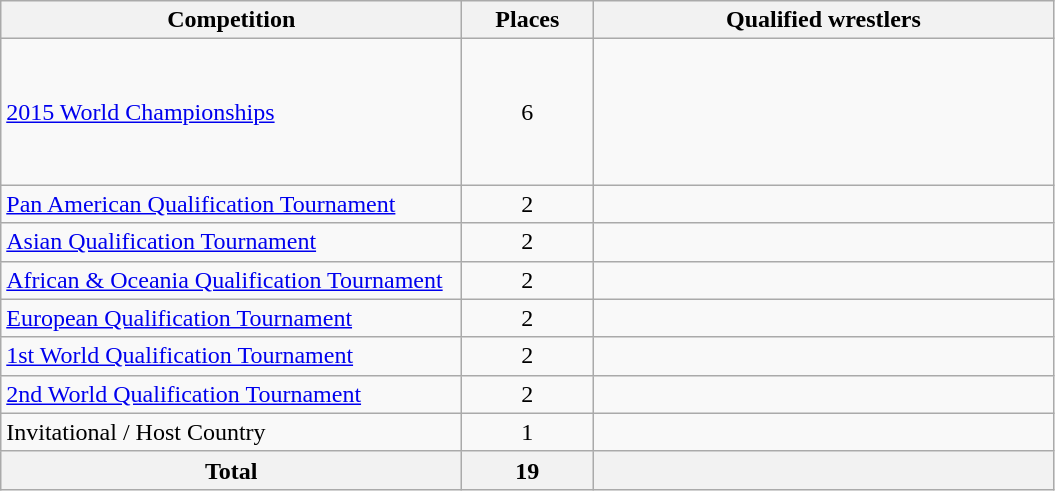<table class = "wikitable">
<tr>
<th width=300>Competition</th>
<th width=80>Places</th>
<th width=300>Qualified wrestlers</th>
</tr>
<tr>
<td><a href='#'>2015 World Championships</a></td>
<td align="center">6</td>
<td><br><br><br><br><br></td>
</tr>
<tr>
<td><a href='#'>Pan American Qualification Tournament</a></td>
<td align="center">2</td>
<td><br></td>
</tr>
<tr>
<td><a href='#'>Asian Qualification Tournament</a></td>
<td align="center">2</td>
<td><br></td>
</tr>
<tr>
<td><a href='#'>African & Oceania Qualification Tournament</a></td>
<td align="center">2</td>
<td><br></td>
</tr>
<tr>
<td><a href='#'>European Qualification Tournament</a></td>
<td align="center">2</td>
<td><br></td>
</tr>
<tr>
<td><a href='#'>1st World Qualification Tournament</a></td>
<td align="center">2</td>
<td><br></td>
</tr>
<tr>
<td><a href='#'>2nd World Qualification Tournament</a></td>
<td align="center">2</td>
<td><br></td>
</tr>
<tr>
<td>Invitational / Host Country</td>
<td align="center">1</td>
<td></td>
</tr>
<tr>
<th>Total</th>
<th>19</th>
<th></th>
</tr>
</table>
